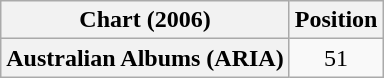<table class="wikitable plainrowheaders" style="text-align:center">
<tr>
<th scope="col">Chart (2006)</th>
<th scope="col">Position</th>
</tr>
<tr>
<th scope="row">Australian Albums (ARIA)</th>
<td>51</td>
</tr>
</table>
